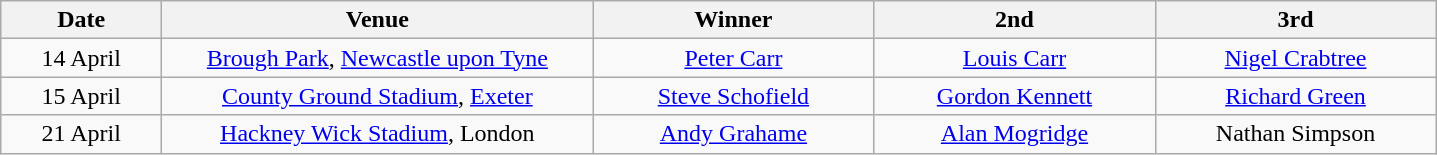<table class="wikitable" style="text-align:center">
<tr>
<th width=100>Date</th>
<th width=280>Venue</th>
<th width=180>Winner</th>
<th width=180>2nd</th>
<th width=180>3rd</th>
</tr>
<tr>
<td align=center>14 April</td>
<td><a href='#'>Brough Park</a>, <a href='#'>Newcastle upon Tyne</a></td>
<td><a href='#'>Peter Carr</a></td>
<td><a href='#'>Louis Carr</a></td>
<td><a href='#'>Nigel Crabtree</a></td>
</tr>
<tr>
<td align=center>15 April</td>
<td><a href='#'>County Ground Stadium</a>, <a href='#'>Exeter</a></td>
<td><a href='#'>Steve Schofield</a></td>
<td><a href='#'>Gordon Kennett</a></td>
<td><a href='#'>Richard Green</a></td>
</tr>
<tr>
<td align=center>21 April</td>
<td><a href='#'>Hackney Wick Stadium</a>, London</td>
<td><a href='#'>Andy Grahame</a></td>
<td><a href='#'>Alan Mogridge</a></td>
<td>Nathan Simpson</td>
</tr>
</table>
